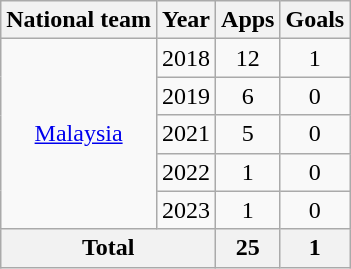<table class=wikitable style="text-align: center;">
<tr>
<th>National team</th>
<th>Year</th>
<th>Apps</th>
<th>Goals</th>
</tr>
<tr>
<td rowspan=5><a href='#'>Malaysia</a></td>
<td>2018</td>
<td>12</td>
<td>1</td>
</tr>
<tr>
<td>2019</td>
<td>6</td>
<td>0</td>
</tr>
<tr>
<td>2021</td>
<td>5</td>
<td>0</td>
</tr>
<tr>
<td>2022</td>
<td>1</td>
<td>0</td>
</tr>
<tr>
<td>2023</td>
<td>1</td>
<td>0</td>
</tr>
<tr>
<th colspan=2>Total</th>
<th>25</th>
<th>1</th>
</tr>
</table>
